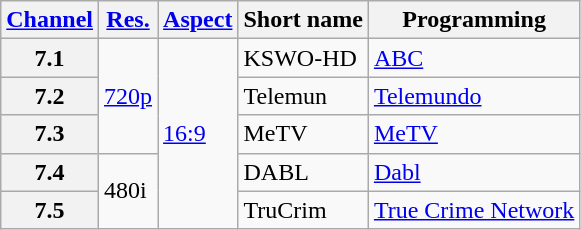<table class="wikitable">
<tr>
<th><a href='#'>Channel</a></th>
<th><a href='#'>Res.</a></th>
<th><a href='#'>Aspect</a></th>
<th>Short name</th>
<th>Programming</th>
</tr>
<tr>
<th scope = "row">7.1</th>
<td rowspan="3"><a href='#'>720p</a></td>
<td rowspan="5"><a href='#'>16:9</a></td>
<td>KSWO-HD</td>
<td><a href='#'>ABC</a></td>
</tr>
<tr>
<th scope = "row">7.2</th>
<td>Telemun</td>
<td><a href='#'>Telemundo</a></td>
</tr>
<tr>
<th scope = "row">7.3</th>
<td>MeTV</td>
<td><a href='#'>MeTV</a></td>
</tr>
<tr>
<th scope = "row">7.4</th>
<td rowspan="2">480i</td>
<td>DABL</td>
<td><a href='#'>Dabl</a></td>
</tr>
<tr>
<th scope = "row">7.5</th>
<td>TruCrim</td>
<td><a href='#'>True Crime Network</a></td>
</tr>
</table>
